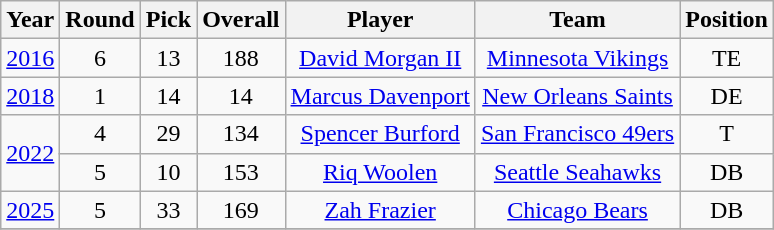<table class="wikitable sortable" style="text-align: center;">
<tr>
<th>Year</th>
<th>Round</th>
<th>Pick</th>
<th>Overall</th>
<th>Player</th>
<th>Team</th>
<th>Position</th>
</tr>
<tr>
<td><a href='#'>2016</a></td>
<td>6</td>
<td>13</td>
<td>188</td>
<td><a href='#'>David Morgan II</a></td>
<td><a href='#'>Minnesota Vikings</a></td>
<td>TE</td>
</tr>
<tr>
<td><a href='#'>2018</a></td>
<td>1</td>
<td>14</td>
<td>14</td>
<td><a href='#'>Marcus Davenport</a></td>
<td><a href='#'>New Orleans Saints</a></td>
<td>DE</td>
</tr>
<tr>
<td rowspan="2"><a href='#'>2022</a></td>
<td>4</td>
<td>29</td>
<td>134</td>
<td><a href='#'>Spencer Burford</a></td>
<td><a href='#'>San Francisco 49ers</a></td>
<td>T</td>
</tr>
<tr>
<td>5</td>
<td>10</td>
<td>153</td>
<td><a href='#'>Riq Woolen</a></td>
<td><a href='#'>Seattle Seahawks</a></td>
<td>DB</td>
</tr>
<tr>
<td><a href='#'>2025</a></td>
<td>5</td>
<td>33</td>
<td>169</td>
<td><a href='#'>Zah Frazier</a></td>
<td><a href='#'>Chicago Bears</a></td>
<td>DB</td>
</tr>
<tr>
</tr>
</table>
